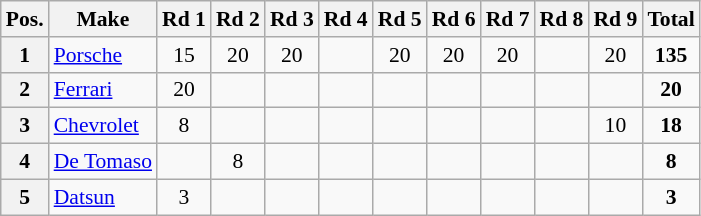<table class="wikitable" style="font-size: 90%;">
<tr>
<th>Pos.</th>
<th>Make</th>
<th>Rd 1</th>
<th>Rd 2</th>
<th>Rd 3</th>
<th>Rd 4</th>
<th>Rd 5</th>
<th>Rd 6</th>
<th>Rd 7</th>
<th>Rd 8</th>
<th>Rd 9</th>
<th>Total</th>
</tr>
<tr>
<th>1</th>
<td> <a href='#'>Porsche</a></td>
<td align=center>15</td>
<td align=center>20</td>
<td align=center>20</td>
<td></td>
<td align=center>20</td>
<td align=center>20</td>
<td align=center>20</td>
<td></td>
<td align=center>20</td>
<td align=center><strong>135</strong></td>
</tr>
<tr>
<th>2</th>
<td> <a href='#'>Ferrari</a></td>
<td align=center>20</td>
<td></td>
<td></td>
<td></td>
<td></td>
<td></td>
<td></td>
<td></td>
<td></td>
<td align=center><strong>20</strong></td>
</tr>
<tr>
<th>3</th>
<td> <a href='#'>Chevrolet</a></td>
<td align=center>8</td>
<td></td>
<td></td>
<td></td>
<td></td>
<td></td>
<td></td>
<td></td>
<td align=center>10</td>
<td align=center><strong>18</strong></td>
</tr>
<tr>
<th>4</th>
<td> <a href='#'>De Tomaso</a></td>
<td></td>
<td align=center>8</td>
<td></td>
<td></td>
<td></td>
<td></td>
<td></td>
<td></td>
<td></td>
<td align=center><strong>8</strong></td>
</tr>
<tr>
<th>5</th>
<td> <a href='#'>Datsun</a></td>
<td align=center>3</td>
<td></td>
<td></td>
<td></td>
<td></td>
<td></td>
<td></td>
<td></td>
<td></td>
<td align=center><strong>3</strong></td>
</tr>
</table>
